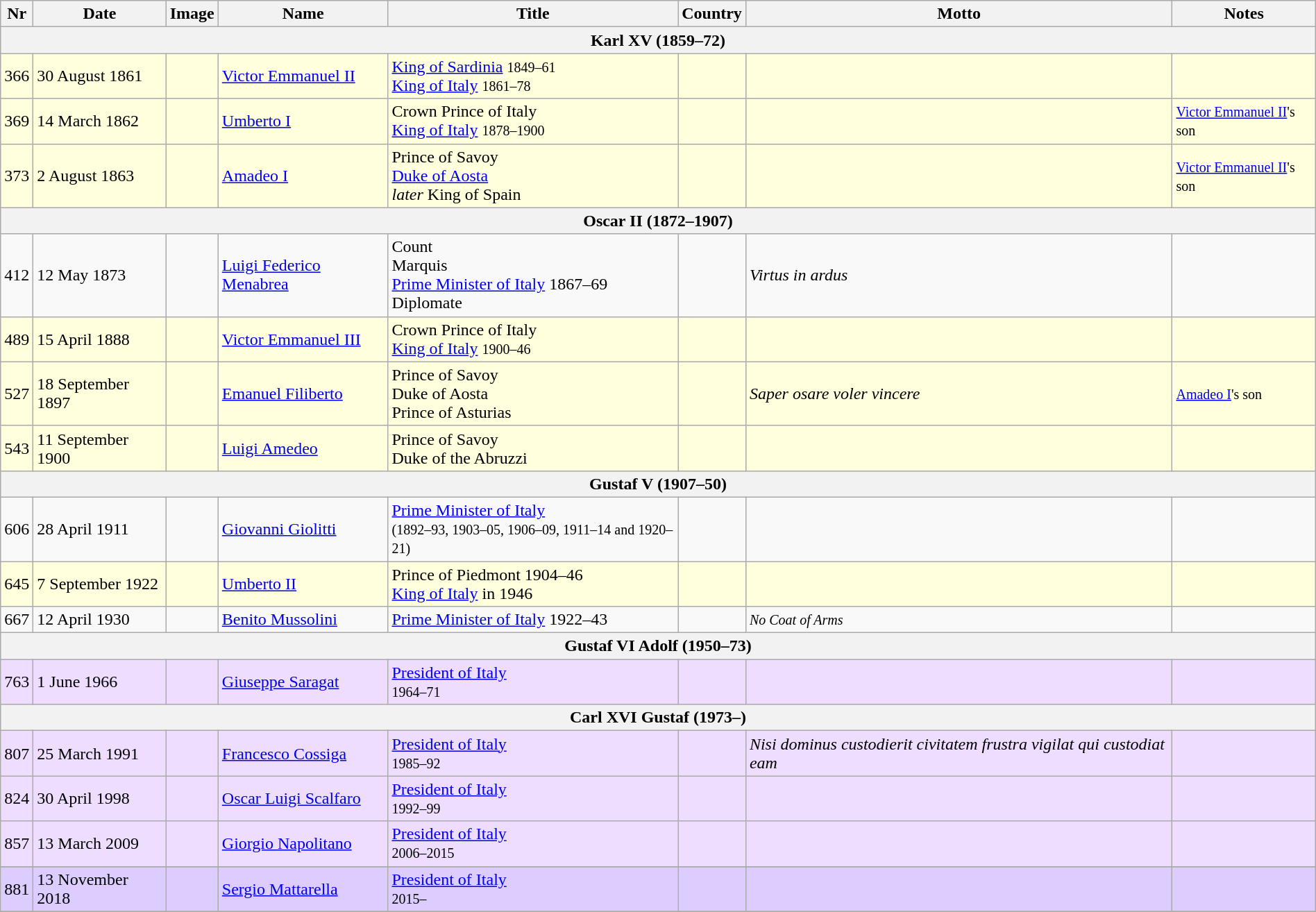<table class="wikitable" width=100%>
<tr>
<th>Nr</th>
<th>Date</th>
<th>Image</th>
<th>Name</th>
<th>Title</th>
<th>Country</th>
<th>Motto</th>
<th>Notes</th>
</tr>
<tr>
<th colspan=8>Karl XV (1859–72)</th>
</tr>
<tr bgcolor="#FFFFDD">
<td>366</td>
<td>30 August 1861</td>
<td></td>
<td><a href='#'>Victor Emmanuel II</a></td>
<td><a href='#'>King of Sardinia</a> <small>1849–61</small> <br><a href='#'>King of Italy</a> <small>1861–78</small></td>
<td><br></td>
<td></td>
<td></td>
</tr>
<tr bgcolor="#FFFFDD">
<td>369</td>
<td>14 March 1862</td>
<td></td>
<td><a href='#'>Umberto I</a></td>
<td>Crown Prince of Italy <br> <a href='#'>King of Italy</a> <small>1878–1900</small></td>
<td></td>
<td></td>
<td><small><a href='#'>Victor Emmanuel II</a>'s son</small></td>
</tr>
<tr bgcolor="#FFFFDD">
<td>373</td>
<td>2 August 1863</td>
<td></td>
<td><a href='#'>Amadeo I</a></td>
<td>Prince of Savoy<br><a href='#'>Duke of Aosta</a> <br><em>later</em> King of Spain</td>
<td><br></td>
<td></td>
<td><small><a href='#'>Victor Emmanuel II</a>'s son</small></td>
</tr>
<tr>
<th colspan=8>Oscar II (1872–1907)</th>
</tr>
<tr>
<td>412</td>
<td>12 May 1873</td>
<td></td>
<td><a href='#'>Luigi Federico Menabrea</a></td>
<td>Count<br>Marquis<br><a href='#'>Prime Minister of Italy</a> 1867–69<br>Diplomate</td>
<td></td>
<td><em>Virtus in ardus</em></td>
<td></td>
</tr>
<tr bgcolor="#FFFFDD">
<td>489</td>
<td>15 April 1888</td>
<td></td>
<td><a href='#'>Victor Emmanuel III</a></td>
<td>Crown Prince of Italy <br> <a href='#'>King of Italy</a> <small>1900–46</small></td>
<td></td>
<td></td>
<td> </td>
</tr>
<tr bgcolor="#FFFFDD">
<td>527</td>
<td>18 September 1897</td>
<td></td>
<td><a href='#'>Emanuel Filiberto</a></td>
<td>Prince of Savoy<br>Duke of Aosta<br> Prince of Asturias</td>
<td></td>
<td><em>Saper osare voler vincere</em></td>
<td><small><a href='#'>Amadeo I</a>'s son</small></td>
</tr>
<tr bgcolor="#FFFFDD">
<td>543</td>
<td>11 September 1900</td>
<td></td>
<td><a href='#'>Luigi Amedeo</a></td>
<td>Prince of Savoy<br>Duke of the Abruzzi</td>
<td></td>
<td></td>
<td></td>
</tr>
<tr>
<th colspan=8>Gustaf V (1907–50)</th>
</tr>
<tr>
<td>606</td>
<td>28 April 1911</td>
<td></td>
<td><a href='#'>Giovanni Giolitti</a></td>
<td><a href='#'>Prime Minister of Italy</a><br><small>(1892–93, 1903–05, 1906–09, 1911–14 and 1920–21)</small></td>
<td></td>
<td></td>
<td></td>
</tr>
<tr bgcolor="#FFFFDD">
<td>645</td>
<td>7 September 1922</td>
<td></td>
<td><a href='#'>Umberto II</a></td>
<td>Prince of Piedmont 1904–46<br><a href='#'>King of Italy</a> in 1946</td>
<td></td>
<td></td>
<td> </td>
</tr>
<tr>
<td>667</td>
<td>12 April 1930</td>
<td></td>
<td><a href='#'>Benito Mussolini</a></td>
<td><a href='#'>Prime Minister of Italy</a> 1922–43</td>
<td></td>
<td><small><em>No Coat of Arms</em></small></td>
<td></td>
</tr>
<tr>
<th colspan=8>Gustaf VI Adolf (1950–73)</th>
</tr>
<tr bgcolor="#EEDDFF">
<td>763</td>
<td>1 June 1966</td>
<td></td>
<td><a href='#'>Giuseppe Saragat</a></td>
<td><a href='#'>President of Italy</a><br><small>1964–71</small></td>
<td></td>
<td></td>
<td></td>
</tr>
<tr>
<th colspan=8>Carl XVI Gustaf (1973–)</th>
</tr>
<tr bgcolor="#EEDDFF">
<td>807</td>
<td>25 March 1991</td>
<td></td>
<td><a href='#'>Francesco Cossiga</a></td>
<td><a href='#'>President of Italy</a><br><small>1985–92</small></td>
<td></td>
<td><em>Nisi dominus custodierit civitatem frustra vigilat qui custodiat eam</em></td>
<td></td>
</tr>
<tr bgcolor="#EEDDFF">
<td>824</td>
<td>30 April 1998</td>
<td></td>
<td><a href='#'>Oscar Luigi Scalfaro</a></td>
<td><a href='#'>President of Italy</a><br><small>1992–99</small></td>
<td></td>
<td></td>
<td></td>
</tr>
<tr bgcolor="#EEDDFF">
<td>857</td>
<td>13 March 2009</td>
<td></td>
<td><a href='#'>Giorgio Napolitano</a></td>
<td><a href='#'>President of Italy</a><br><small>2006–2015</small></td>
<td></td>
<td></td>
<td></td>
</tr>
<tr>
</tr>
<tr bgcolor="#DDCCFF">
<td>881</td>
<td>13 November 2018</td>
<td></td>
<td><a href='#'>Sergio Mattarella</a></td>
<td><a href='#'>President of Italy</a><br><small>2015–</small></td>
<td></td>
<td></td>
<td></td>
</tr>
<tr>
</tr>
</table>
